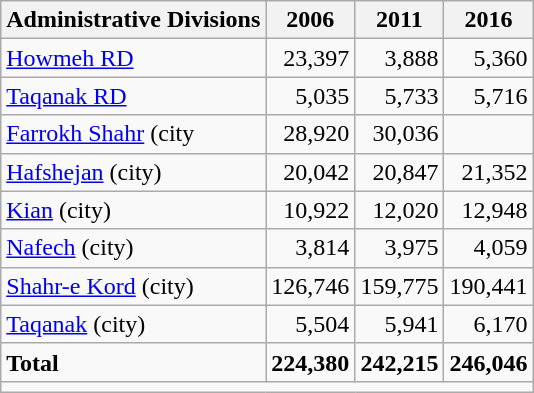<table class="wikitable">
<tr>
<th>Administrative Divisions</th>
<th>2006</th>
<th>2011</th>
<th>2016</th>
</tr>
<tr>
<td><a href='#'>Howmeh RD</a></td>
<td style="text-align: right;">23,397</td>
<td style="text-align: right;">3,888</td>
<td style="text-align: right;">5,360</td>
</tr>
<tr>
<td><a href='#'>Taqanak RD</a></td>
<td style="text-align: right;">5,035</td>
<td style="text-align: right;">5,733</td>
<td style="text-align: right;">5,716</td>
</tr>
<tr>
<td><a href='#'>Farrokh Shahr</a> (city</td>
<td style="text-align: right;">28,920</td>
<td style="text-align: right;">30,036</td>
<td style="text-align: right;"></td>
</tr>
<tr>
<td><a href='#'>Hafshejan</a> (city)</td>
<td style="text-align: right;">20,042</td>
<td style="text-align: right;">20,847</td>
<td style="text-align: right;">21,352</td>
</tr>
<tr>
<td><a href='#'>Kian</a> (city)</td>
<td style="text-align: right;">10,922</td>
<td style="text-align: right;">12,020</td>
<td style="text-align: right;">12,948</td>
</tr>
<tr>
<td><a href='#'>Nafech</a> (city)</td>
<td style="text-align: right;">3,814</td>
<td style="text-align: right;">3,975</td>
<td style="text-align: right;">4,059</td>
</tr>
<tr>
<td><a href='#'>Shahr-e Kord</a> (city)</td>
<td style="text-align: right;">126,746</td>
<td style="text-align: right;">159,775</td>
<td style="text-align: right;">190,441</td>
</tr>
<tr>
<td><a href='#'>Taqanak</a> (city)</td>
<td style="text-align: right;">5,504</td>
<td style="text-align: right;">5,941</td>
<td style="text-align: right;">6,170</td>
</tr>
<tr>
<td><strong>Total</strong></td>
<td style="text-align: right;"><strong>224,380</strong></td>
<td style="text-align: right;"><strong>242,215</strong></td>
<td style="text-align: right;"><strong>246,046</strong></td>
</tr>
<tr>
<td colspan=4></td>
</tr>
</table>
